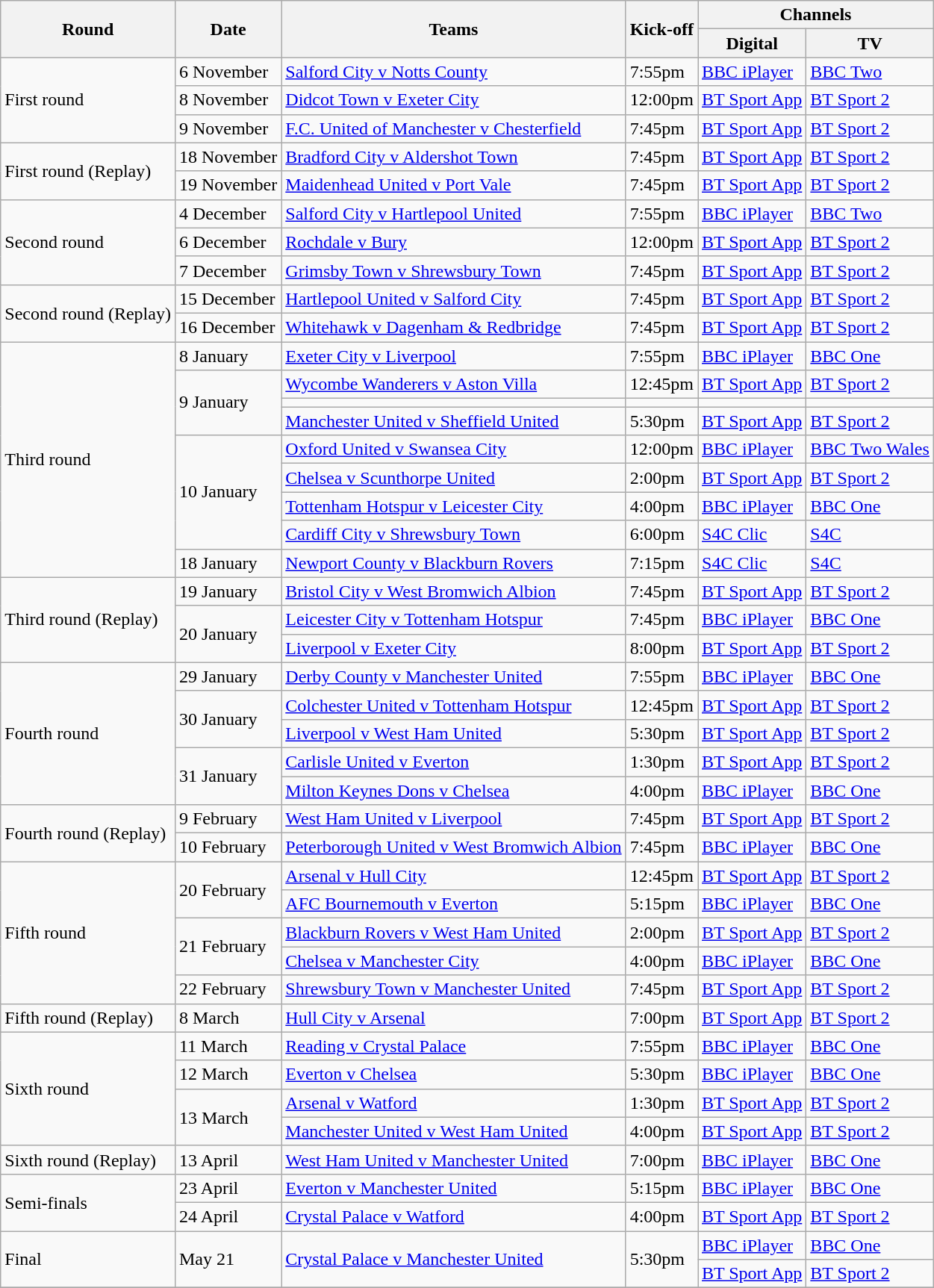<table class="wikitable">
<tr>
<th rowspan=2>Round</th>
<th rowspan=2>Date</th>
<th rowspan=2>Teams</th>
<th rowspan=2>Kick-off</th>
<th colspan=2>Channels</th>
</tr>
<tr>
<th>Digital</th>
<th>TV</th>
</tr>
<tr>
<td rowspan=3>First round</td>
<td>6 November</td>
<td><a href='#'>Salford City v Notts County</a></td>
<td>7:55pm</td>
<td><a href='#'>BBC iPlayer</a></td>
<td><a href='#'>BBC Two</a></td>
</tr>
<tr>
<td>8 November</td>
<td><a href='#'>Didcot Town v Exeter City</a></td>
<td>12:00pm</td>
<td><a href='#'>BT Sport App</a></td>
<td><a href='#'>BT Sport 2</a></td>
</tr>
<tr>
<td>9 November</td>
<td><a href='#'>F.C. United of Manchester v Chesterfield</a></td>
<td>7:45pm</td>
<td><a href='#'>BT Sport App</a></td>
<td><a href='#'>BT Sport 2</a></td>
</tr>
<tr>
<td rowspan=2>First round (Replay)</td>
<td>18 November</td>
<td><a href='#'>Bradford City v Aldershot Town</a></td>
<td>7:45pm</td>
<td><a href='#'>BT Sport App</a></td>
<td><a href='#'>BT Sport 2</a></td>
</tr>
<tr>
<td>19 November</td>
<td><a href='#'>Maidenhead United v Port Vale</a></td>
<td>7:45pm</td>
<td><a href='#'>BT Sport App</a></td>
<td><a href='#'>BT Sport 2</a></td>
</tr>
<tr>
<td rowspan=3>Second round</td>
<td>4 December</td>
<td><a href='#'>Salford City v Hartlepool United</a></td>
<td>7:55pm</td>
<td><a href='#'>BBC iPlayer</a></td>
<td><a href='#'>BBC Two</a></td>
</tr>
<tr>
<td>6 December</td>
<td><a href='#'>Rochdale v Bury</a></td>
<td>12:00pm</td>
<td><a href='#'>BT Sport App</a></td>
<td><a href='#'>BT Sport 2</a></td>
</tr>
<tr>
<td>7 December</td>
<td><a href='#'>Grimsby Town v Shrewsbury Town</a></td>
<td>7:45pm</td>
<td><a href='#'>BT Sport App</a></td>
<td><a href='#'>BT Sport 2</a></td>
</tr>
<tr>
<td rowspan=2>Second round (Replay)</td>
<td>15 December</td>
<td><a href='#'>Hartlepool United v Salford City</a></td>
<td>7:45pm</td>
<td><a href='#'>BT Sport App</a></td>
<td><a href='#'>BT Sport 2</a></td>
</tr>
<tr>
<td>16 December</td>
<td><a href='#'>Whitehawk v Dagenham & Redbridge</a></td>
<td>7:45pm</td>
<td><a href='#'>BT Sport App</a></td>
<td><a href='#'>BT Sport 2</a></td>
</tr>
<tr>
<td rowspan=9>Third round</td>
<td>8 January</td>
<td><a href='#'>Exeter City v Liverpool</a></td>
<td>7:55pm</td>
<td><a href='#'>BBC iPlayer</a></td>
<td><a href='#'>BBC One</a></td>
</tr>
<tr>
<td rowspan=3>9 January</td>
<td><a href='#'>Wycombe Wanderers v Aston Villa</a></td>
<td>12:45pm</td>
<td><a href='#'>BT Sport App</a></td>
<td><a href='#'>BT Sport 2</a></td>
</tr>
<tr>
<td></td>
<td></td>
<td></td>
<td></td>
</tr>
<tr>
<td><a href='#'>Manchester United v Sheffield United</a></td>
<td>5:30pm</td>
<td><a href='#'>BT Sport App</a></td>
<td><a href='#'>BT Sport 2</a></td>
</tr>
<tr>
<td rowspan=4>10 January</td>
<td><a href='#'>Oxford United v Swansea City</a></td>
<td>12:00pm</td>
<td><a href='#'>BBC iPlayer</a></td>
<td><a href='#'>BBC Two Wales</a></td>
</tr>
<tr>
<td><a href='#'>Chelsea v Scunthorpe United</a></td>
<td>2:00pm</td>
<td><a href='#'>BT Sport App</a></td>
<td><a href='#'>BT Sport 2</a></td>
</tr>
<tr>
<td><a href='#'>Tottenham Hotspur v Leicester City</a></td>
<td>4:00pm</td>
<td><a href='#'>BBC iPlayer</a></td>
<td><a href='#'>BBC One</a></td>
</tr>
<tr>
<td><a href='#'>Cardiff City v Shrewsbury Town</a></td>
<td>6:00pm</td>
<td><a href='#'>S4C Clic</a></td>
<td><a href='#'>S4C</a></td>
</tr>
<tr>
<td>18 January</td>
<td><a href='#'>Newport County v Blackburn Rovers</a></td>
<td>7:15pm</td>
<td><a href='#'>S4C Clic</a></td>
<td><a href='#'>S4C</a></td>
</tr>
<tr>
<td rowspan=3>Third round (Replay)</td>
<td>19 January</td>
<td><a href='#'>Bristol City v West Bromwich Albion</a></td>
<td>7:45pm</td>
<td><a href='#'>BT Sport App</a></td>
<td><a href='#'>BT Sport 2</a></td>
</tr>
<tr>
<td rowspan=2>20 January</td>
<td><a href='#'>Leicester City v Tottenham Hotspur</a></td>
<td>7:45pm</td>
<td><a href='#'>BBC iPlayer</a></td>
<td><a href='#'>BBC One</a></td>
</tr>
<tr>
<td><a href='#'>Liverpool v Exeter City</a></td>
<td>8:00pm</td>
<td><a href='#'>BT Sport App</a></td>
<td><a href='#'>BT Sport 2</a></td>
</tr>
<tr>
<td rowspan=5>Fourth round</td>
<td>29 January</td>
<td><a href='#'>Derby County v Manchester United</a></td>
<td>7:55pm</td>
<td><a href='#'>BBC iPlayer</a></td>
<td><a href='#'>BBC One</a></td>
</tr>
<tr>
<td rowspan=2>30 January</td>
<td><a href='#'>Colchester United v Tottenham Hotspur</a></td>
<td>12:45pm</td>
<td><a href='#'>BT Sport App</a></td>
<td><a href='#'>BT Sport 2</a></td>
</tr>
<tr>
<td><a href='#'>Liverpool v West Ham United</a></td>
<td>5:30pm</td>
<td><a href='#'>BT Sport App</a></td>
<td><a href='#'>BT Sport 2</a></td>
</tr>
<tr>
<td rowspan=2>31 January</td>
<td><a href='#'>Carlisle United v Everton</a></td>
<td>1:30pm</td>
<td><a href='#'>BT Sport App</a></td>
<td><a href='#'>BT Sport 2</a></td>
</tr>
<tr>
<td><a href='#'>Milton Keynes Dons v Chelsea</a></td>
<td>4:00pm</td>
<td><a href='#'>BBC iPlayer</a></td>
<td><a href='#'>BBC One</a></td>
</tr>
<tr>
<td rowspan=2>Fourth round (Replay)</td>
<td>9 February</td>
<td><a href='#'>West Ham United v Liverpool</a></td>
<td>7:45pm</td>
<td><a href='#'>BT Sport App</a></td>
<td><a href='#'>BT Sport 2</a></td>
</tr>
<tr>
<td>10 February</td>
<td><a href='#'>Peterborough United v West Bromwich Albion</a></td>
<td>7:45pm</td>
<td><a href='#'>BBC iPlayer</a></td>
<td><a href='#'>BBC One</a></td>
</tr>
<tr>
<td rowspan=5>Fifth round</td>
<td rowspan=2>20 February</td>
<td><a href='#'>Arsenal v Hull City</a></td>
<td>12:45pm</td>
<td><a href='#'>BT Sport App</a></td>
<td><a href='#'>BT Sport 2</a></td>
</tr>
<tr>
<td><a href='#'>AFC Bournemouth v Everton</a></td>
<td>5:15pm</td>
<td><a href='#'>BBC iPlayer</a></td>
<td><a href='#'>BBC One</a></td>
</tr>
<tr>
<td rowspan=2>21 February</td>
<td><a href='#'>Blackburn Rovers v West Ham United</a></td>
<td>2:00pm</td>
<td><a href='#'>BT Sport App</a></td>
<td><a href='#'>BT Sport 2</a></td>
</tr>
<tr>
<td><a href='#'>Chelsea v Manchester City</a></td>
<td>4:00pm</td>
<td><a href='#'>BBC iPlayer</a></td>
<td><a href='#'>BBC One</a></td>
</tr>
<tr>
<td>22 February</td>
<td><a href='#'>Shrewsbury Town v Manchester United</a></td>
<td>7:45pm</td>
<td><a href='#'>BT Sport App</a></td>
<td><a href='#'>BT Sport 2</a></td>
</tr>
<tr>
<td>Fifth round (Replay)</td>
<td>8 March</td>
<td><a href='#'>Hull City v Arsenal</a></td>
<td>7:00pm</td>
<td><a href='#'>BT Sport App</a></td>
<td><a href='#'>BT Sport 2</a></td>
</tr>
<tr>
<td rowspan=4>Sixth round</td>
<td>11 March</td>
<td><a href='#'>Reading v Crystal Palace</a></td>
<td>7:55pm</td>
<td><a href='#'>BBC iPlayer</a></td>
<td><a href='#'>BBC One</a></td>
</tr>
<tr>
<td>12 March</td>
<td><a href='#'>Everton v Chelsea</a></td>
<td>5:30pm</td>
<td><a href='#'>BBC iPlayer</a></td>
<td><a href='#'>BBC One</a></td>
</tr>
<tr>
<td rowspan=2>13 March</td>
<td><a href='#'>Arsenal v Watford</a></td>
<td>1:30pm</td>
<td><a href='#'>BT Sport App</a></td>
<td><a href='#'>BT Sport 2</a></td>
</tr>
<tr>
<td><a href='#'>Manchester United v West Ham United</a></td>
<td>4:00pm</td>
<td><a href='#'>BT Sport App</a></td>
<td><a href='#'>BT Sport 2</a></td>
</tr>
<tr>
<td>Sixth round (Replay)</td>
<td>13 April</td>
<td><a href='#'>West Ham United v Manchester United</a></td>
<td>7:00pm</td>
<td><a href='#'>BBC iPlayer</a></td>
<td><a href='#'>BBC One</a></td>
</tr>
<tr>
<td rowspan=2>Semi-finals</td>
<td>23 April</td>
<td><a href='#'>Everton v Manchester United</a></td>
<td>5:15pm</td>
<td><a href='#'>BBC iPlayer</a></td>
<td><a href='#'>BBC One</a></td>
</tr>
<tr>
<td>24 April</td>
<td><a href='#'>Crystal Palace v Watford</a></td>
<td>4:00pm</td>
<td><a href='#'>BT Sport App</a></td>
<td><a href='#'>BT Sport 2</a></td>
</tr>
<tr>
<td rowspan=2>Final</td>
<td rowspan=2>May 21</td>
<td rowspan=2><a href='#'>Crystal Palace  v Manchester United</a></td>
<td rowspan=2>5:30pm</td>
<td><a href='#'>BBC iPlayer</a></td>
<td><a href='#'>BBC One</a></td>
</tr>
<tr>
<td><a href='#'>BT Sport App</a></td>
<td><a href='#'>BT Sport 2</a></td>
</tr>
<tr>
</tr>
</table>
